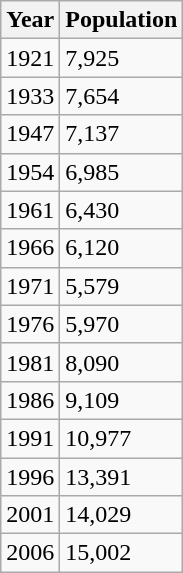<table class="wikitable">
<tr>
<th>Year</th>
<th>Population</th>
</tr>
<tr>
<td>1921</td>
<td>7,925</td>
</tr>
<tr>
<td>1933</td>
<td>7,654</td>
</tr>
<tr>
<td>1947</td>
<td>7,137</td>
</tr>
<tr>
<td>1954</td>
<td>6,985</td>
</tr>
<tr>
<td>1961</td>
<td>6,430</td>
</tr>
<tr>
<td>1966</td>
<td>6,120</td>
</tr>
<tr>
<td>1971</td>
<td>5,579</td>
</tr>
<tr>
<td>1976</td>
<td>5,970</td>
</tr>
<tr>
<td>1981</td>
<td>8,090</td>
</tr>
<tr>
<td>1986</td>
<td>9,109</td>
</tr>
<tr>
<td>1991</td>
<td>10,977</td>
</tr>
<tr>
<td>1996</td>
<td>13,391</td>
</tr>
<tr>
<td>2001</td>
<td>14,029</td>
</tr>
<tr>
<td>2006</td>
<td>15,002</td>
</tr>
</table>
